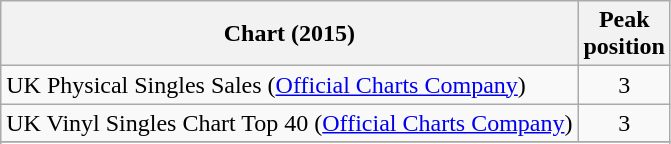<table class="wikitable sortable">
<tr>
<th>Chart (2015)</th>
<th>Peak<br>position</th>
</tr>
<tr>
<td>UK Physical Singles Sales (<a href='#'>Official Charts Company</a>)</td>
<td align="center">3</td>
</tr>
<tr>
<td>UK Vinyl Singles Chart Top 40 (<a href='#'>Official Charts Company</a>)</td>
<td align="center">3</td>
</tr>
<tr>
</tr>
<tr>
</tr>
</table>
